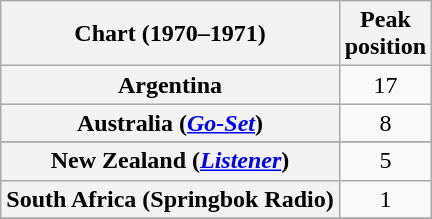<table class="wikitable sortable plainrowheaders" style="text-align:center">
<tr>
<th>Chart (1970–1971)</th>
<th>Peak<br>position</th>
</tr>
<tr>
<th scope="row">Argentina</th>
<td>17</td>
</tr>
<tr>
<th scope="row">Australia (<em><a href='#'>Go-Set</a></em>)</th>
<td>8</td>
</tr>
<tr>
</tr>
<tr>
</tr>
<tr>
</tr>
<tr>
</tr>
<tr>
<th scope="row">New Zealand (<em><a href='#'>Listener</a></em>)</th>
<td>5</td>
</tr>
<tr>
<th scope="row">South Africa (Springbok Radio)</th>
<td>1</td>
</tr>
<tr>
</tr>
<tr>
</tr>
<tr>
</tr>
</table>
